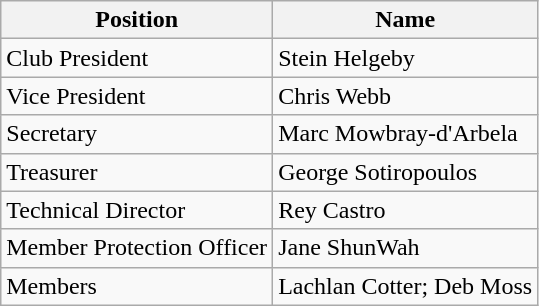<table class="wikitable">
<tr>
<th>Position</th>
<th>Name</th>
</tr>
<tr>
<td>Club President</td>
<td>Stein Helgeby</td>
</tr>
<tr>
<td>Vice President</td>
<td>Chris Webb</td>
</tr>
<tr>
<td>Secretary</td>
<td>Marc Mowbray-d'Arbela</td>
</tr>
<tr>
<td>Treasurer</td>
<td>George Sotiropoulos</td>
</tr>
<tr>
<td>Technical Director</td>
<td>Rey Castro</td>
</tr>
<tr>
<td>Member Protection Officer</td>
<td>Jane ShunWah</td>
</tr>
<tr>
<td>Members</td>
<td>Lachlan Cotter; Deb Moss</td>
</tr>
</table>
